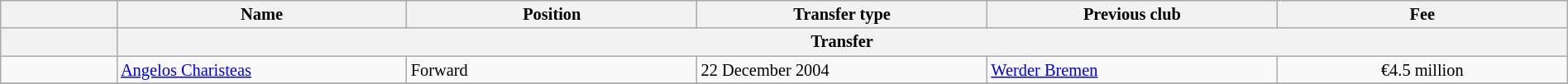<table class="wikitable" style="width:100%; font-size:85%;">
<tr>
<th width="2%"></th>
<th width="5%">Name</th>
<th width="5%">Position</th>
<th width="5%">Transfer type</th>
<th width="5%">Previous club</th>
<th width="5%">Fee</th>
</tr>
<tr>
<th></th>
<th colspan="5" align="center">Transfer</th>
</tr>
<tr>
<td align=center></td>
<td align=left> <a href='#'>Angelos Charisteas</a></td>
<td align=left>Forward</td>
<td align=left>22 December 2004</td>
<td align=left> <a href='#'>Werder Bremen</a></td>
<td align=center>€4.5 million</td>
</tr>
<tr>
</tr>
</table>
